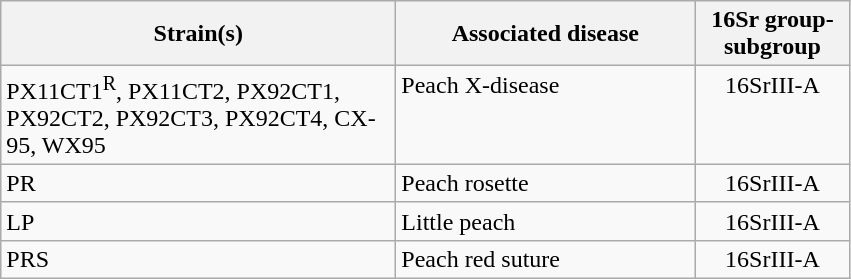<table class="wikitable">
<tr>
<th scope="col" style="width: 16em;">Strain(s)</th>
<th scope="col" style="width: 12em;">Associated disease</th>
<th scope="col" style="width: 6em; text-align: center;">16Sr group-subgroup</th>
</tr>
<tr style="vertical-align: top;">
<td>PX11CT1<sup>R</sup>, PX11CT2, PX92CT1, PX92CT2, PX92CT3, PX92CT4, CX-95, WX95</td>
<td>Peach X-disease</td>
<td style="text-align: center;">16SrIII-A</td>
</tr>
<tr style="vertical-align: top;">
<td>PR</td>
<td>Peach rosette</td>
<td style="text-align: center;">16SrIII-A</td>
</tr>
<tr style="vertical-align: top;">
<td>LP</td>
<td>Little peach</td>
<td style="text-align: center;">16SrIII-A</td>
</tr>
<tr style="vertical-align: top;">
<td>PRS</td>
<td>Peach red suture</td>
<td style="text-align: center;">16SrIII-A</td>
</tr>
</table>
